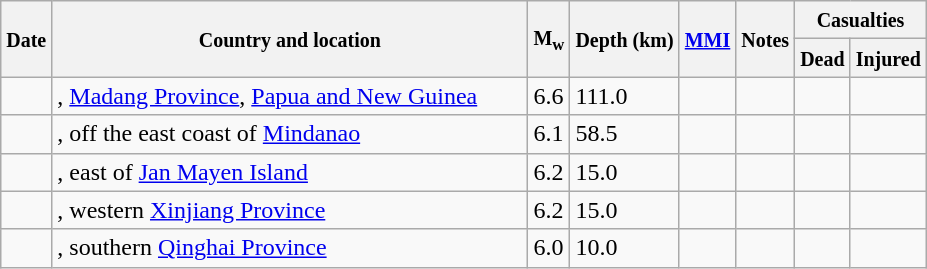<table class="wikitable sortable sort-under" style="border:1px black; margin-left:1em;">
<tr>
<th rowspan="2"><small>Date</small></th>
<th rowspan="2" style="width: 310px"><small>Country and location</small></th>
<th rowspan="2"><small>M<sub>w</sub></small></th>
<th rowspan="2"><small>Depth (km)</small></th>
<th rowspan="2"><small><a href='#'>MMI</a></small></th>
<th rowspan="2" class="unsortable"><small>Notes</small></th>
<th colspan="2"><small>Casualties</small></th>
</tr>
<tr>
<th><small>Dead</small></th>
<th><small>Injured</small></th>
</tr>
<tr>
<td></td>
<td>, <a href='#'>Madang Province</a>, <a href='#'>Papua and New Guinea</a></td>
<td>6.6</td>
<td>111.0</td>
<td></td>
<td></td>
<td></td>
<td></td>
</tr>
<tr>
<td></td>
<td>, off the east coast of <a href='#'>Mindanao</a></td>
<td>6.1</td>
<td>58.5</td>
<td></td>
<td></td>
<td></td>
<td></td>
</tr>
<tr>
<td></td>
<td>, east of <a href='#'>Jan Mayen Island</a></td>
<td>6.2</td>
<td>15.0</td>
<td></td>
<td></td>
<td></td>
<td></td>
</tr>
<tr>
<td></td>
<td>, western <a href='#'>Xinjiang Province</a></td>
<td>6.2</td>
<td>15.0</td>
<td></td>
<td></td>
<td></td>
<td></td>
</tr>
<tr>
<td></td>
<td>, southern <a href='#'>Qinghai Province</a></td>
<td>6.0</td>
<td>10.0</td>
<td></td>
<td></td>
<td></td>
<td></td>
</tr>
</table>
